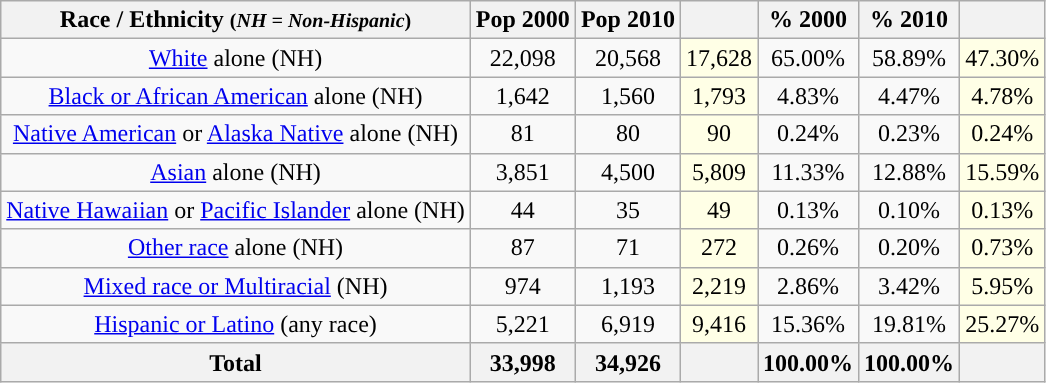<table class="wikitable" style="text-align:center;">
<tr>
<th>Race / Ethnicity <small>(<em>NH = Non-Hispanic</em>)</small></th>
<th>Pop 2000</th>
<th>Pop 2010</th>
<th></th>
<th>% 2000</th>
<th>% 2010</th>
<th></th>
</tr>
<tr>
<td><a href='#'>White</a> alone (NH)</td>
<td>22,098</td>
<td>20,568</td>
<td style='background: #ffffe6;'>17,628</td>
<td>65.00%</td>
<td>58.89%</td>
<td style='background: #ffffe6;'>47.30%</td>
</tr>
<tr>
<td><a href='#'>Black or African American</a> alone (NH)</td>
<td>1,642</td>
<td>1,560</td>
<td style='background: #ffffe6;'>1,793</td>
<td>4.83%</td>
<td>4.47%</td>
<td style='background: #ffffe6;'>4.78%</td>
</tr>
<tr>
<td><a href='#'>Native American</a> or <a href='#'>Alaska Native</a> alone (NH)</td>
<td>81</td>
<td>80</td>
<td style='background: #ffffe6;'>90</td>
<td>0.24%</td>
<td>0.23%</td>
<td style='background: #ffffe6;'>0.24%</td>
</tr>
<tr>
<td><a href='#'>Asian</a> alone (NH)</td>
<td>3,851</td>
<td>4,500</td>
<td style='background: #ffffe6;'>5,809</td>
<td>11.33%</td>
<td>12.88%</td>
<td style='background: #ffffe6;'>15.59%</td>
</tr>
<tr>
<td><a href='#'>Native Hawaiian</a> or <a href='#'>Pacific Islander</a> alone (NH)</td>
<td>44</td>
<td>35</td>
<td style='background: #ffffe6;'>49</td>
<td>0.13%</td>
<td>0.10%</td>
<td style='background: #ffffe6;'>0.13%</td>
</tr>
<tr>
<td><a href='#'>Other race</a> alone (NH)</td>
<td>87</td>
<td>71</td>
<td style='background: #ffffe6;'>272</td>
<td>0.26%</td>
<td>0.20%</td>
<td style='background: #ffffe6;'>0.73%</td>
</tr>
<tr>
<td><a href='#'>Mixed race or Multiracial</a> (NH)</td>
<td>974</td>
<td>1,193</td>
<td style='background: #ffffe6;'>2,219</td>
<td>2.86%</td>
<td>3.42%</td>
<td style='background: #ffffe6;'>5.95%</td>
</tr>
<tr>
<td><a href='#'>Hispanic or Latino</a> (any race)</td>
<td>5,221</td>
<td>6,919</td>
<td style='background: #ffffe6;'>9,416</td>
<td>15.36%</td>
<td>19.81%</td>
<td style='background: #ffffe6;'>25.27%</td>
</tr>
<tr>
<th>Total</th>
<th>33,998</th>
<th>34,926</th>
<th></th>
<th>100.00%</th>
<th>100.00%</th>
<th></th>
</tr>
</table>
